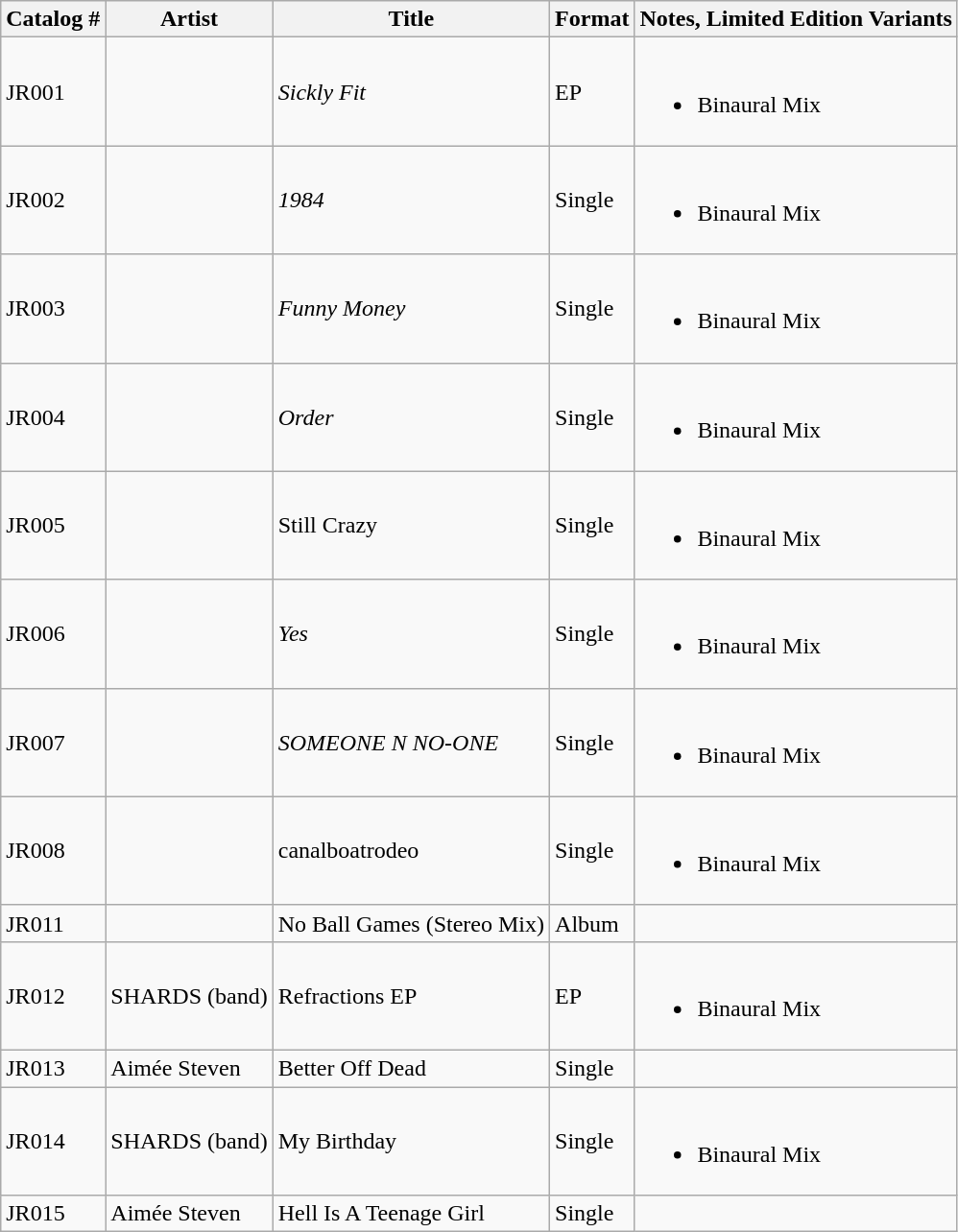<table class="wikitable sortable" style="text-align:left">
<tr>
<th>Catalog #</th>
<th>Artist</th>
<th>Title</th>
<th>Format</th>
<th class="unsortable">Notes, Limited Edition Variants</th>
</tr>
<tr>
<td>JR001</td>
<td></td>
<td><em>Sickly Fit</em></td>
<td>EP</td>
<td><br><ul><li>Binaural Mix</li></ul></td>
</tr>
<tr>
<td>JR002</td>
<td></td>
<td><em>1984</em></td>
<td>Single</td>
<td><br><ul><li>Binaural Mix</li></ul></td>
</tr>
<tr>
<td>JR003</td>
<td></td>
<td><em>Funny Money</em></td>
<td>Single</td>
<td><br><ul><li>Binaural Mix</li></ul></td>
</tr>
<tr>
<td>JR004</td>
<td></td>
<td><em>Order</em></td>
<td>Single</td>
<td><br><ul><li>Binaural Mix</li></ul></td>
</tr>
<tr>
<td>JR005</td>
<td></td>
<td>Still Crazy</td>
<td>Single</td>
<td><br><ul><li>Binaural Mix</li></ul></td>
</tr>
<tr>
<td>JR006</td>
<td></td>
<td><em>Yes</em></td>
<td>Single</td>
<td><br><ul><li>Binaural Mix</li></ul></td>
</tr>
<tr>
<td>JR007</td>
<td></td>
<td><em>SOMEONE N NO-ONE</em></td>
<td>Single</td>
<td><br><ul><li>Binaural Mix</li></ul></td>
</tr>
<tr>
<td>JR008</td>
<td></td>
<td>canalboatrodeo</td>
<td>Single</td>
<td><br><ul><li>Binaural Mix</li></ul></td>
</tr>
<tr>
<td>JR011</td>
<td></td>
<td>No Ball Games (Stereo Mix)</td>
<td>Album</td>
<td></td>
</tr>
<tr>
<td>JR012</td>
<td>SHARDS (band)</td>
<td>Refractions EP</td>
<td>EP</td>
<td><br><ul><li>Binaural Mix</li></ul></td>
</tr>
<tr>
<td>JR013</td>
<td>Aimée Steven</td>
<td>Better Off Dead</td>
<td>Single</td>
<td></td>
</tr>
<tr>
<td>JR014</td>
<td>SHARDS (band)</td>
<td>My Birthday</td>
<td>Single</td>
<td><br><ul><li>Binaural Mix</li></ul></td>
</tr>
<tr>
<td>JR015</td>
<td>Aimée Steven</td>
<td>Hell Is A Teenage Girl</td>
<td>Single</td>
<td></td>
</tr>
</table>
